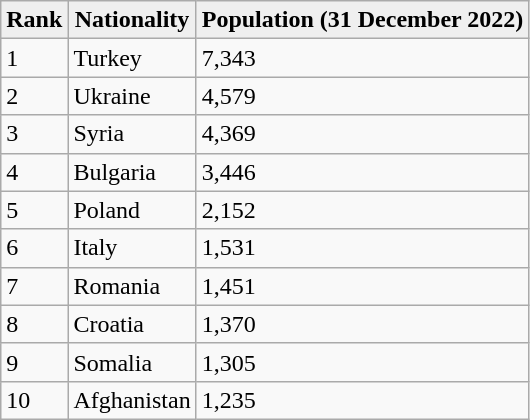<table class="wikitable">
<tr>
<th style="background:#efefef;">Rank</th>
<th style="background:#efefef;">Nationality</th>
<th style="background:#efefef;">Population (31 December 2022)</th>
</tr>
<tr>
<td>1</td>
<td>Turkey</td>
<td>7,343</td>
</tr>
<tr>
<td>2</td>
<td>Ukraine</td>
<td>4,579</td>
</tr>
<tr>
<td>3</td>
<td>Syria</td>
<td>4,369</td>
</tr>
<tr>
<td>4</td>
<td>Bulgaria</td>
<td>3,446</td>
</tr>
<tr>
<td>5</td>
<td>Poland</td>
<td>2,152</td>
</tr>
<tr>
<td>6</td>
<td>Italy</td>
<td>1,531</td>
</tr>
<tr>
<td>7</td>
<td>Romania</td>
<td>1,451</td>
</tr>
<tr>
<td>8</td>
<td>Croatia</td>
<td>1,370</td>
</tr>
<tr>
<td>9</td>
<td>Somalia</td>
<td>1,305</td>
</tr>
<tr>
<td>10</td>
<td>Afghanistan</td>
<td>1,235</td>
</tr>
</table>
